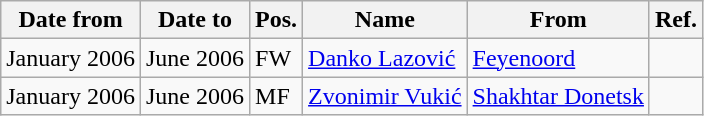<table class="wikitable">
<tr>
<th>Date from</th>
<th>Date to</th>
<th>Pos.</th>
<th>Name</th>
<th>From</th>
<th>Ref.</th>
</tr>
<tr>
<td>January 2006</td>
<td>June 2006</td>
<td>FW</td>
<td> <a href='#'>Danko Lazović</a></td>
<td> <a href='#'>Feyenoord</a></td>
<td></td>
</tr>
<tr>
<td>January 2006</td>
<td>June 2006</td>
<td>MF</td>
<td> <a href='#'>Zvonimir Vukić</a></td>
<td> <a href='#'>Shakhtar Donetsk</a></td>
<td></td>
</tr>
</table>
